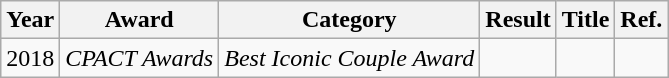<table class="wikitable">
<tr>
<th>Year</th>
<th>Award</th>
<th>Category</th>
<th>Result</th>
<th>Title</th>
<th>Ref.</th>
</tr>
<tr>
<td>2018</td>
<td><em>CPACT Awards</em></td>
<td><em>Best Iconic Couple Award</em></td>
<td></td>
<td></td>
<td></td>
</tr>
</table>
